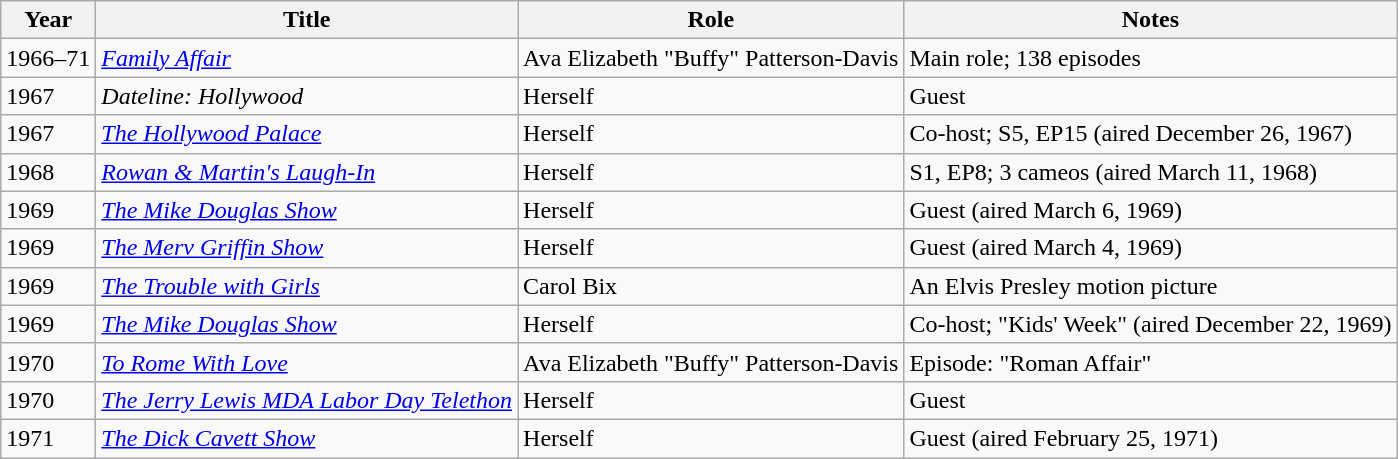<table class="wikitable sortable">
<tr>
<th>Year</th>
<th>Title</th>
<th>Role</th>
<th class="unsortable">Notes</th>
</tr>
<tr>
<td>1966–71</td>
<td><em><a href='#'>Family Affair</a></em></td>
<td>Ava Elizabeth "Buffy" Patterson-Davis</td>
<td>Main role; 138 episodes</td>
</tr>
<tr>
<td>1967</td>
<td><em>Dateline: Hollywood</em></td>
<td>Herself</td>
<td>Guest</td>
</tr>
<tr>
<td>1967</td>
<td><em><a href='#'>The Hollywood Palace</a></em></td>
<td>Herself</td>
<td>Co-host; S5, EP15 (aired December 26, 1967)</td>
</tr>
<tr>
<td>1968</td>
<td><em><a href='#'>Rowan & Martin's Laugh-In</a></em></td>
<td>Herself</td>
<td>S1, EP8; 3 cameos (aired March 11, 1968)</td>
</tr>
<tr>
<td>1969</td>
<td><em><a href='#'>The Mike Douglas Show</a></em></td>
<td>Herself</td>
<td>Guest (aired March 6, 1969)</td>
</tr>
<tr>
<td>1969</td>
<td><em><a href='#'>The Merv Griffin Show</a></em></td>
<td>Herself</td>
<td>Guest (aired March 4, 1969)</td>
</tr>
<tr>
<td>1969</td>
<td><em><a href='#'>The Trouble with Girls</a></em></td>
<td>Carol Bix</td>
<td>An Elvis Presley motion picture</td>
</tr>
<tr>
<td>1969</td>
<td><em><a href='#'>The Mike Douglas Show</a></em></td>
<td>Herself</td>
<td>Co-host; "Kids' Week" (aired December 22, 1969)</td>
</tr>
<tr>
<td>1970</td>
<td><em><a href='#'>To Rome With Love</a></em></td>
<td>Ava Elizabeth "Buffy" Patterson-Davis</td>
<td>Episode: "Roman Affair"</td>
</tr>
<tr>
<td>1970</td>
<td><em><a href='#'>The Jerry Lewis MDA Labor Day Telethon</a></em></td>
<td>Herself</td>
<td>Guest</td>
</tr>
<tr>
<td>1971</td>
<td><em><a href='#'>The Dick Cavett Show</a></em></td>
<td>Herself</td>
<td>Guest (aired February 25, 1971)</td>
</tr>
</table>
